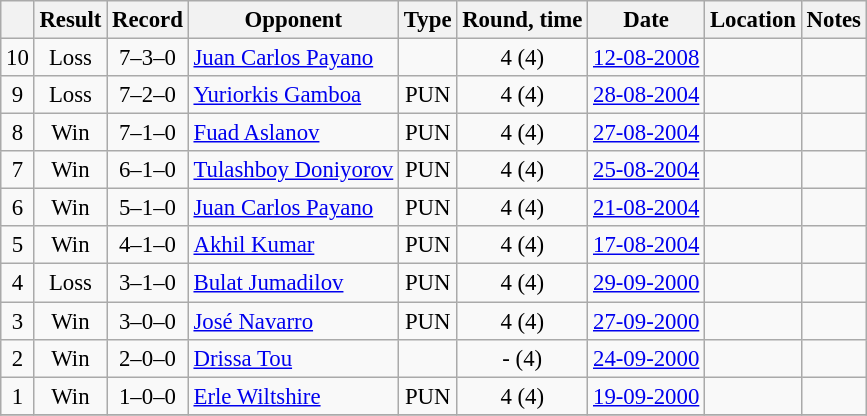<table class="wikitable" style="text-align:center; font-size:95%">
<tr>
<th></th>
<th>Result</th>
<th>Record</th>
<th>Opponent</th>
<th>Type</th>
<th>Round, time</th>
<th>Date</th>
<th>Location</th>
<th>Notes</th>
</tr>
<tr>
<td>10</td>
<td>Loss</td>
<td>7–3–0</td>
<td style="text-align:left;"> <a href='#'>Juan Carlos Payano</a></td>
<td></td>
<td>4 (4)</td>
<td><a href='#'>12-08-2008</a></td>
<td style="text-align:left;"></td>
<td style="text-align:left;"></td>
</tr>
<tr>
<td>9</td>
<td>Loss</td>
<td>7–2–0</td>
<td style="text-align:left;"> <a href='#'>Yuriorkis Gamboa</a></td>
<td>PUN</td>
<td>4 (4)</td>
<td><a href='#'>28-08-2004</a></td>
<td style="text-align:left;"></td>
<td style="text-align:left;"></td>
</tr>
<tr>
<td>8</td>
<td>Win</td>
<td>7–1–0</td>
<td style="text-align:left;"> <a href='#'>Fuad Aslanov</a></td>
<td>PUN</td>
<td>4 (4)</td>
<td><a href='#'>27-08-2004</a></td>
<td style="text-align:left;"></td>
<td style="text-align:left;"></td>
</tr>
<tr>
<td>7</td>
<td>Win</td>
<td>6–1–0</td>
<td style="text-align:left;"> <a href='#'>Tulashboy Doniyorov</a></td>
<td>PUN</td>
<td>4 (4)</td>
<td><a href='#'>25-08-2004</a></td>
<td style="text-align:left;"></td>
<td style="text-align:left;"></td>
</tr>
<tr>
<td>6</td>
<td>Win</td>
<td>5–1–0</td>
<td style="text-align:left;"> <a href='#'>Juan Carlos Payano</a></td>
<td>PUN</td>
<td>4 (4)</td>
<td><a href='#'>21-08-2004</a></td>
<td style="text-align:left;"></td>
<td style="text-align:left;"></td>
</tr>
<tr>
<td>5</td>
<td>Win</td>
<td>4–1–0</td>
<td style="text-align:left;"> <a href='#'>Akhil Kumar</a></td>
<td>PUN</td>
<td>4 (4)</td>
<td><a href='#'>17-08-2004</a></td>
<td style="text-align:left;"></td>
<td style="text-align:left;"></td>
</tr>
<tr>
<td>4</td>
<td>Loss</td>
<td>3–1–0</td>
<td style="text-align:left;"> <a href='#'>Bulat Jumadilov</a></td>
<td>PUN</td>
<td>4 (4)</td>
<td><a href='#'>29-09-2000</a></td>
<td style="text-align:left;"></td>
<td style="text-align:left;"></td>
</tr>
<tr>
<td>3</td>
<td>Win</td>
<td>3–0–0</td>
<td style="text-align:left;"> <a href='#'>José Navarro</a></td>
<td>PUN</td>
<td>4 (4)</td>
<td><a href='#'>27-09-2000</a></td>
<td style="text-align:left;"></td>
<td style="text-align:left;"></td>
</tr>
<tr>
<td>2</td>
<td>Win</td>
<td>2–0–0</td>
<td style="text-align:left;"> <a href='#'>Drissa Tou</a></td>
<td></td>
<td>- (4)</td>
<td><a href='#'>24-09-2000</a></td>
<td style="text-align:left;"></td>
<td style="text-align:left;"></td>
</tr>
<tr>
<td>1</td>
<td>Win</td>
<td>1–0–0</td>
<td style="text-align:left;"> <a href='#'>Erle Wiltshire</a></td>
<td>PUN</td>
<td>4 (4)</td>
<td><a href='#'>19-09-2000</a></td>
<td style="text-align:left;"></td>
<td style="text-align:left;"></td>
</tr>
<tr>
</tr>
</table>
